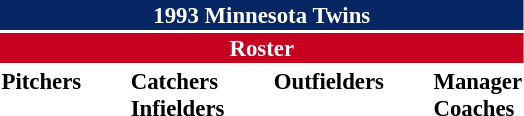<table class="toccolours" style="font-size: 95%;">
<tr>
<th colspan="10" style="background-color: #072764; color: #FFFFFF; text-align: center;">1993 Minnesota Twins</th>
</tr>
<tr>
<td colspan="10" style="background-color: #c6011f; color: white; text-align: center;"><strong>Roster</strong></td>
</tr>
<tr>
<td valign="top"><strong>Pitchers</strong><br>














</td>
<td width="25px"></td>
<td valign="top"><strong>Catchers</strong><br>


<strong>Infielders</strong>











</td>
<td width="25px"></td>
<td valign="top"><strong>Outfielders</strong><br>








</td>
<td width="25px"></td>
<td valign="top"><strong>Manager</strong><br>
<strong>Coaches</strong>




</td>
</tr>
<tr>
</tr>
</table>
